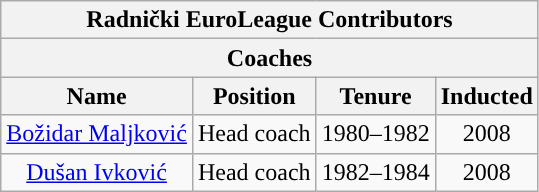<table class="wikitable" style="text-align:center">
<tr>
<th colspan="5">Radnički EuroLeague Contributors</th>
</tr>
<tr>
<th colspan="5">Coaches</th>
</tr>
<tr>
<th colspan=2>Name</th>
<th>Position</th>
<th>Tenure</th>
<th>Inducted</th>
</tr>
<tr>
<td colspan=2><a href='#'>Božidar Maljković</a></td>
<td>Head coach</td>
<td>1980–1982</td>
<td>2008</td>
</tr>
<tr>
<td colspan=2><a href='#'>Dušan Ivković</a></td>
<td>Head coach</td>
<td>1982–1984</td>
<td>2008</td>
</tr>
</table>
